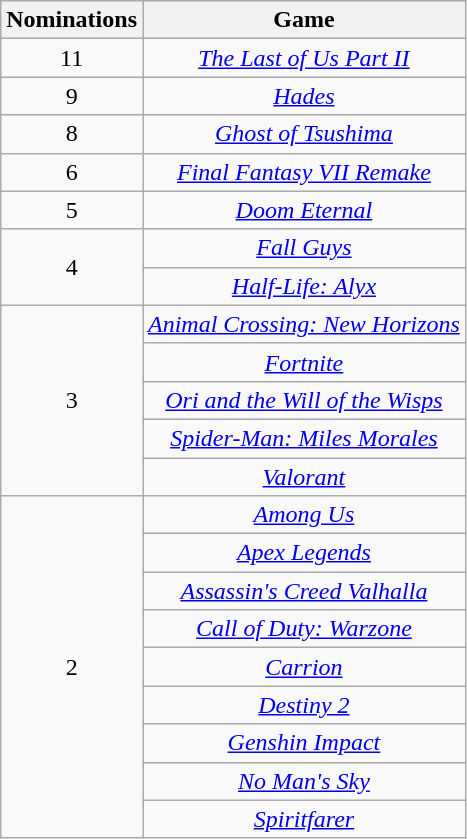<table class="wikitable" rowspan="2" style="text-align:center;">
<tr>
<th scope="col" style="width:55px;">Nominations</th>
<th scope="col" style="text-align:center;">Game</th>
</tr>
<tr>
<td>11 </td>
<td><em><a href='#'>The Last of Us Part II</a></em></td>
</tr>
<tr>
<td>9</td>
<td><em><a href='#'>Hades</a></em></td>
</tr>
<tr>
<td>8</td>
<td><em><a href='#'>Ghost of Tsushima</a></em></td>
</tr>
<tr>
<td>6</td>
<td><em><a href='#'>Final Fantasy VII Remake</a></em></td>
</tr>
<tr>
<td>5</td>
<td><em><a href='#'>Doom Eternal</a></em></td>
</tr>
<tr>
<td rowspan="2">4</td>
<td><em><a href='#'>Fall Guys</a></em></td>
</tr>
<tr>
<td><em><a href='#'>Half-Life: Alyx</a></em></td>
</tr>
<tr>
<td rowspan="5">3</td>
<td><em><a href='#'>Animal Crossing: New Horizons</a></em></td>
</tr>
<tr>
<td><em><a href='#'>Fortnite</a></em></td>
</tr>
<tr>
<td><em><a href='#'>Ori and the Will of the Wisps</a></em></td>
</tr>
<tr>
<td><em><a href='#'>Spider-Man: Miles Morales</a></em></td>
</tr>
<tr>
<td><em><a href='#'>Valorant</a></em></td>
</tr>
<tr>
<td rowspan="9">2</td>
<td><em><a href='#'>Among Us</a></em></td>
</tr>
<tr>
<td><em><a href='#'>Apex Legends</a></em></td>
</tr>
<tr>
<td><em><a href='#'>Assassin's Creed Valhalla</a></em></td>
</tr>
<tr>
<td><em><a href='#'>Call of Duty: Warzone</a></em></td>
</tr>
<tr>
<td><em><a href='#'>Carrion</a></em></td>
</tr>
<tr>
<td><em><a href='#'>Destiny 2</a></em></td>
</tr>
<tr>
<td><em><a href='#'>Genshin Impact</a></em></td>
</tr>
<tr>
<td><em><a href='#'>No Man's Sky</a></em></td>
</tr>
<tr>
<td><em><a href='#'>Spiritfarer</a></em></td>
</tr>
</table>
